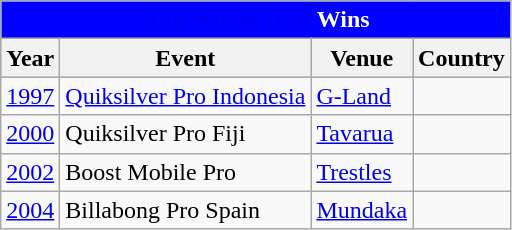<table class="wikitable">
<tr bgcolor=skyblue>
<td colspan=4; style="background: blue; color: white" align="center"><strong><a href='#'>ASP World Tour</a> Wins</strong></td>
</tr>
<tr bgcolor=#bdb76b>
<th>Year</th>
<th>Event</th>
<th>Venue</th>
<th>Country</th>
</tr>
<tr>
<td><a href='#'>1997</a></td>
<td><a href='#'>Quiksilver Pro Indonesia</a></td>
<td><a href='#'>G-Land</a></td>
<td></td>
</tr>
<tr>
<td><a href='#'>2000</a></td>
<td>Quiksilver Pro Fiji</td>
<td><a href='#'>Tavarua</a></td>
<td></td>
</tr>
<tr>
<td><a href='#'>2002</a></td>
<td>Boost Mobile Pro</td>
<td><a href='#'>Trestles</a></td>
<td></td>
</tr>
<tr>
<td><a href='#'>2004</a></td>
<td>Billabong Pro Spain</td>
<td><a href='#'>Mundaka</a></td>
<td></td>
</tr>
</table>
